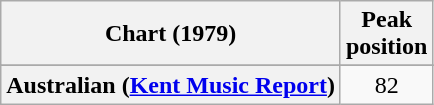<table class="wikitable plainrowheaders">
<tr>
<th scope="col">Chart (1979)</th>
<th scope="col">Peak<br>position</th>
</tr>
<tr>
</tr>
<tr>
<th scope="row">Australian (<a href='#'>Kent Music Report</a>)</th>
<td align="center">82</td>
</tr>
</table>
